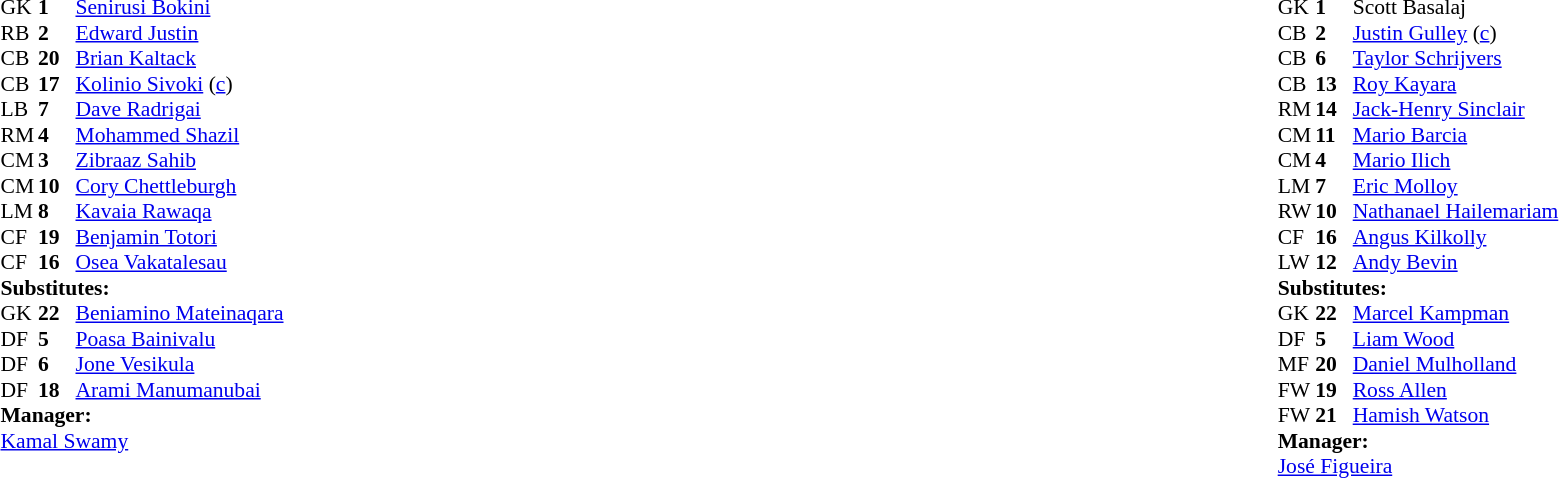<table width="100%">
<tr>
<td valign="top" width="40%"><br><table style="font-size:90%" cellspacing="0" cellpadding="0">
<tr>
<th width=25></th>
<th width=25></th>
</tr>
<tr>
<td>GK</td>
<td><strong>1</strong></td>
<td> <a href='#'>Senirusi Bokini</a></td>
</tr>
<tr>
<td>RB</td>
<td><strong>2</strong></td>
<td> <a href='#'>Edward Justin</a></td>
<td></td>
<td></td>
</tr>
<tr>
<td>CB</td>
<td><strong>20</strong></td>
<td> <a href='#'>Brian Kaltack</a></td>
</tr>
<tr>
<td>CB</td>
<td><strong>17</strong></td>
<td> <a href='#'>Kolinio Sivoki</a> (<a href='#'>c</a>)</td>
</tr>
<tr>
<td>LB</td>
<td><strong>7</strong></td>
<td> <a href='#'>Dave Radrigai</a></td>
<td></td>
</tr>
<tr>
<td>RM</td>
<td><strong>4</strong></td>
<td> <a href='#'>Mohammed Shazil</a></td>
</tr>
<tr>
<td>CM</td>
<td><strong>3</strong></td>
<td> <a href='#'>Zibraaz Sahib</a></td>
</tr>
<tr>
<td>CM</td>
<td><strong>10</strong></td>
<td> <a href='#'>Cory Chettleburgh</a></td>
<td></td>
<td></td>
</tr>
<tr>
<td>LM</td>
<td><strong>8</strong></td>
<td> <a href='#'>Kavaia Rawaqa</a></td>
</tr>
<tr>
<td>CF</td>
<td><strong>19</strong></td>
<td> <a href='#'>Benjamin Totori</a></td>
</tr>
<tr>
<td>CF</td>
<td><strong>16</strong></td>
<td> <a href='#'>Osea Vakatalesau</a></td>
<td></td>
<td></td>
</tr>
<tr>
<td colspan=3><strong>Substitutes:</strong></td>
</tr>
<tr>
<td>GK</td>
<td><strong>22</strong></td>
<td> <a href='#'>Beniamino Mateinaqara</a></td>
</tr>
<tr>
<td>DF</td>
<td><strong>5</strong></td>
<td> <a href='#'>Poasa Bainivalu</a></td>
<td></td>
<td></td>
</tr>
<tr>
<td>DF</td>
<td><strong>6</strong></td>
<td> <a href='#'>Jone Vesikula</a></td>
<td></td>
<td></td>
</tr>
<tr>
<td>DF</td>
<td><strong>18</strong></td>
<td> <a href='#'>Arami Manumanubai</a></td>
<td></td>
<td></td>
</tr>
<tr>
<td colspan=3><strong>Manager:</strong></td>
</tr>
<tr>
<td colspan=3> <a href='#'>Kamal Swamy</a></td>
</tr>
</table>
</td>
<td valign="top"></td>
<td valign="top" width="50%"><br><table style="font-size:90%; margin:auto" cellspacing="0" cellpadding="0">
<tr>
<th width=25></th>
<th width=25></th>
</tr>
<tr>
<td>GK</td>
<td><strong>1</strong></td>
<td> Scott Basalaj</td>
</tr>
<tr>
<td>CB</td>
<td><strong>2</strong></td>
<td> <a href='#'>Justin Gulley</a> (<a href='#'>c</a>)</td>
</tr>
<tr>
<td>CB</td>
<td><strong>6</strong></td>
<td> <a href='#'>Taylor Schrijvers</a></td>
</tr>
<tr>
<td>CB</td>
<td><strong>13</strong></td>
<td> <a href='#'>Roy Kayara</a></td>
<td></td>
<td></td>
</tr>
<tr>
<td>RM</td>
<td><strong>14</strong></td>
<td> <a href='#'>Jack-Henry Sinclair</a></td>
<td></td>
<td></td>
</tr>
<tr>
<td>CM</td>
<td><strong>11</strong></td>
<td> <a href='#'>Mario Barcia</a></td>
<td></td>
</tr>
<tr>
<td>CM</td>
<td><strong>4</strong></td>
<td> <a href='#'>Mario Ilich</a></td>
</tr>
<tr>
<td>LM</td>
<td><strong>7</strong></td>
<td> <a href='#'>Eric Molloy</a></td>
<td></td>
<td></td>
</tr>
<tr>
<td>RW</td>
<td><strong>10</strong></td>
<td> <a href='#'>Nathanael Hailemariam</a></td>
<td></td>
</tr>
<tr>
<td>CF</td>
<td><strong>16</strong></td>
<td> <a href='#'>Angus Kilkolly</a></td>
</tr>
<tr>
<td>LW</td>
<td><strong>12</strong></td>
<td> <a href='#'>Andy Bevin</a></td>
</tr>
<tr>
<td colspan=3><strong>Substitutes:</strong></td>
</tr>
<tr>
<td>GK</td>
<td><strong>22</strong></td>
<td> <a href='#'>Marcel Kampman</a></td>
</tr>
<tr>
<td>DF</td>
<td><strong>5</strong></td>
<td> <a href='#'>Liam Wood</a></td>
<td></td>
<td></td>
</tr>
<tr>
<td>MF</td>
<td><strong>20</strong></td>
<td> <a href='#'>Daniel Mulholland</a></td>
</tr>
<tr>
<td>FW</td>
<td><strong>19</strong></td>
<td> <a href='#'>Ross Allen</a></td>
<td></td>
<td></td>
</tr>
<tr>
<td>FW</td>
<td><strong>21</strong></td>
<td> <a href='#'>Hamish Watson</a></td>
<td></td>
<td></td>
</tr>
<tr>
<td colspan=3><strong>Manager:</strong></td>
</tr>
<tr>
<td colspan=3> <a href='#'>José Figueira</a></td>
</tr>
</table>
</td>
</tr>
</table>
